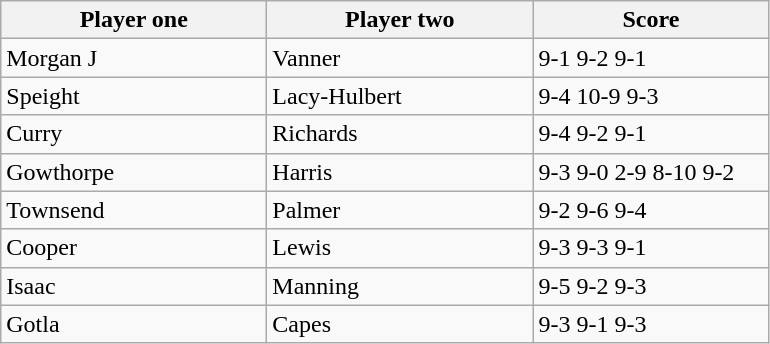<table class="wikitable">
<tr>
<th width=170>Player one</th>
<th width=170>Player two</th>
<th width=150>Score</th>
</tr>
<tr>
<td> Morgan J</td>
<td> Vanner</td>
<td>9-1 9-2 9-1</td>
</tr>
<tr>
<td> Speight</td>
<td> Lacy-Hulbert</td>
<td>9-4 10-9 9-3</td>
</tr>
<tr>
<td> Curry</td>
<td> Richards</td>
<td>9-4 9-2 9-1</td>
</tr>
<tr>
<td> Gowthorpe</td>
<td> Harris</td>
<td>9-3 9-0 2-9 8-10 9-2</td>
</tr>
<tr>
<td> Townsend</td>
<td> Palmer</td>
<td>9-2 9-6 9-4</td>
</tr>
<tr>
<td> Cooper</td>
<td> Lewis</td>
<td>9-3 9-3 9-1</td>
</tr>
<tr>
<td> Isaac</td>
<td> Manning</td>
<td>9-5 9-2 9-3</td>
</tr>
<tr>
<td> Gotla</td>
<td> Capes</td>
<td>9-3 9-1 9-3</td>
</tr>
</table>
